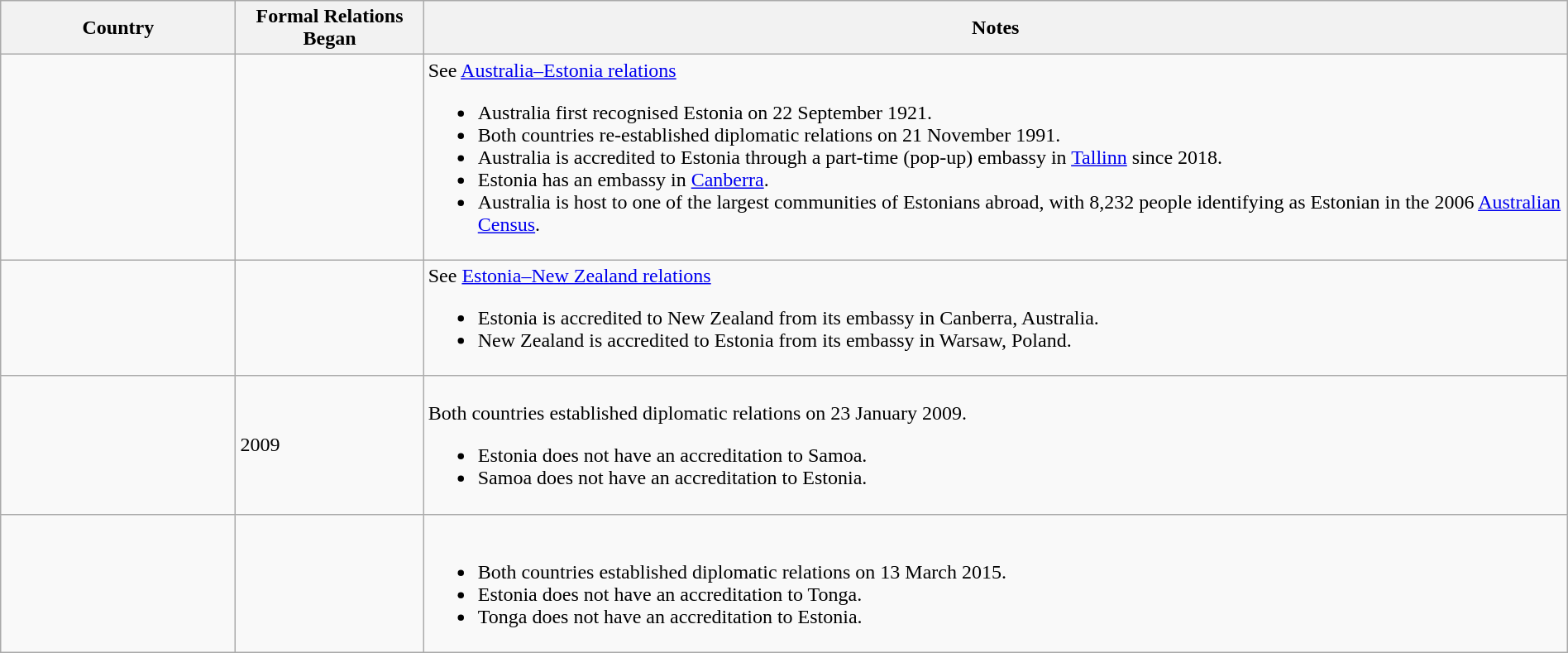<table class="wikitable sortable" border="1" style="width:100%; margin:auto;">
<tr>
<th width="15%">Country</th>
<th width="12%">Formal Relations Began</th>
<th>Notes</th>
</tr>
<tr -valign="top">
<td></td>
<td> </td>
<td>See <a href='#'>Australia–Estonia relations</a><br><ul><li>Australia first recognised Estonia on 22 September 1921.</li><li>Both countries re-established diplomatic relations on 21 November 1991.</li><li>Australia is accredited to Estonia through a part-time (pop-up) embassy in <a href='#'>Tallinn</a> since 2018.</li><li>Estonia has an embassy in <a href='#'>Canberra</a>.</li><li>Australia is host to one of the largest communities of Estonians abroad, with 8,232 people identifying as Estonian in the 2006 <a href='#'>Australian Census</a>.</li></ul></td>
</tr>
<tr -valign="top">
<td></td>
<td> </td>
<td>See <a href='#'>Estonia–New Zealand relations</a><br><ul><li>Estonia is accredited to New Zealand from its embassy in Canberra, Australia.</li><li>New Zealand is accredited to Estonia from its embassy in Warsaw, Poland.</li></ul></td>
</tr>
<tr -valign="top">
<td></td>
<td>2009</td>
<td><br>Both countries established diplomatic relations on 23 January 2009.<ul><li>Estonia does not have an accreditation to Samoa.</li><li>Samoa does not have an accreditation to Estonia.</li></ul></td>
</tr>
<tr -valign="top">
<td></td>
<td> </td>
<td><br><ul><li>Both countries established diplomatic relations on 13 March 2015.</li><li>Estonia does not have an accreditation to Tonga.</li><li>Tonga does not have an accreditation to Estonia.</li></ul></td>
</tr>
</table>
